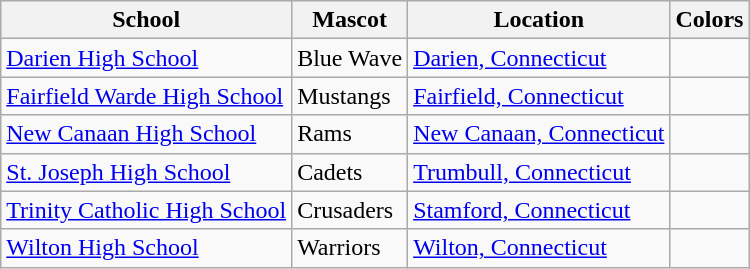<table class="wikitable">
<tr>
<th>School</th>
<th>Mascot</th>
<th>Location</th>
<th>Colors</th>
</tr>
<tr>
<td><a href='#'>Darien High School</a></td>
<td>Blue Wave</td>
<td><a href='#'>Darien, Connecticut</a></td>
<td> </td>
</tr>
<tr>
<td><a href='#'>Fairfield Warde High School</a></td>
<td>Mustangs</td>
<td><a href='#'>Fairfield, Connecticut</a></td>
<td>  </td>
</tr>
<tr>
<td><a href='#'>New Canaan High School</a></td>
<td>Rams</td>
<td><a href='#'>New Canaan, Connecticut</a></td>
<td> </td>
</tr>
<tr>
<td><a href='#'>St. Joseph High School</a></td>
<td>Cadets</td>
<td><a href='#'>Trumbull, Connecticut</a></td>
<td> </td>
</tr>
<tr>
<td><a href='#'>Trinity Catholic High School</a></td>
<td>Crusaders</td>
<td><a href='#'>Stamford, Connecticut</a></td>
<td> </td>
</tr>
<tr>
<td><a href='#'>Wilton High School</a></td>
<td>Warriors</td>
<td><a href='#'>Wilton, Connecticut</a></td>
<td> </td>
</tr>
</table>
